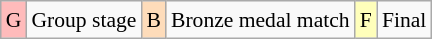<table class="wikitable" style="margin:0.5em auto; font-size:90%; line-height:1.25em;">
<tr>
<td bgcolor="#FFBBBB" align=center>G</td>
<td>Group stage</td>
<td bgcolor="#FEDCBA" align=center>B</td>
<td>Bronze medal match</td>
<td bgcolor="#FFFFBB" align=center>F</td>
<td>Final</td>
</tr>
</table>
